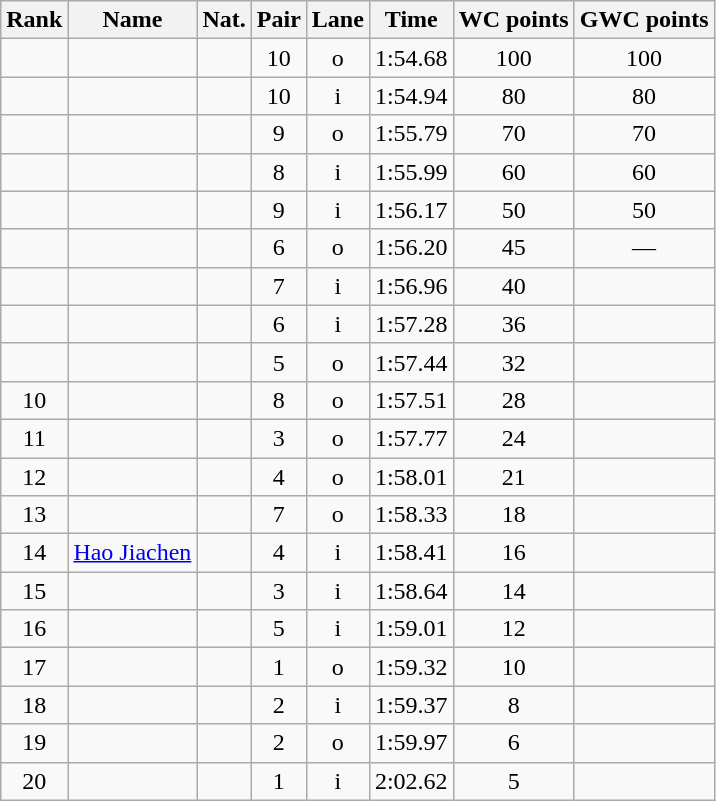<table class="wikitable sortable" style="text-align:center">
<tr>
<th>Rank</th>
<th>Name</th>
<th>Nat.</th>
<th>Pair</th>
<th>Lane</th>
<th>Time</th>
<th>WC points</th>
<th>GWC points</th>
</tr>
<tr>
<td></td>
<td align=left></td>
<td></td>
<td>10</td>
<td>o</td>
<td>1:54.68</td>
<td>100</td>
<td>100</td>
</tr>
<tr>
<td></td>
<td align=left></td>
<td></td>
<td>10</td>
<td>i</td>
<td>1:54.94</td>
<td>80</td>
<td>80</td>
</tr>
<tr>
<td></td>
<td align=left></td>
<td></td>
<td>9</td>
<td>o</td>
<td>1:55.79</td>
<td>70</td>
<td>70</td>
</tr>
<tr>
<td></td>
<td align=left></td>
<td></td>
<td>8</td>
<td>i</td>
<td>1:55.99</td>
<td>60</td>
<td>60</td>
</tr>
<tr>
<td></td>
<td align=left></td>
<td></td>
<td>9</td>
<td>i</td>
<td>1:56.17</td>
<td>50</td>
<td>50</td>
</tr>
<tr>
<td></td>
<td align=left></td>
<td></td>
<td>6</td>
<td>o</td>
<td>1:56.20</td>
<td>45</td>
<td>—</td>
</tr>
<tr>
<td></td>
<td align=left></td>
<td></td>
<td>7</td>
<td>i</td>
<td>1:56.96</td>
<td>40</td>
<td></td>
</tr>
<tr>
<td></td>
<td align=left></td>
<td></td>
<td>6</td>
<td>i</td>
<td>1:57.28</td>
<td>36</td>
<td></td>
</tr>
<tr>
<td></td>
<td align=left></td>
<td></td>
<td>5</td>
<td>o</td>
<td>1:57.44</td>
<td>32</td>
<td></td>
</tr>
<tr>
<td>10</td>
<td align=left></td>
<td></td>
<td>8</td>
<td>o</td>
<td>1:57.51</td>
<td>28</td>
<td></td>
</tr>
<tr>
<td>11</td>
<td align=left></td>
<td></td>
<td>3</td>
<td>o</td>
<td>1:57.77</td>
<td>24</td>
<td></td>
</tr>
<tr>
<td>12</td>
<td align=left></td>
<td></td>
<td>4</td>
<td>o</td>
<td>1:58.01</td>
<td>21</td>
<td></td>
</tr>
<tr>
<td>13</td>
<td align=left></td>
<td></td>
<td>7</td>
<td>o</td>
<td>1:58.33</td>
<td>18</td>
<td></td>
</tr>
<tr>
<td>14</td>
<td align=left><a href='#'>Hao Jiachen</a></td>
<td></td>
<td>4</td>
<td>i</td>
<td>1:58.41</td>
<td>16</td>
<td></td>
</tr>
<tr>
<td>15</td>
<td align=left></td>
<td></td>
<td>3</td>
<td>i</td>
<td>1:58.64</td>
<td>14</td>
<td></td>
</tr>
<tr>
<td>16</td>
<td align=left></td>
<td></td>
<td>5</td>
<td>i</td>
<td>1:59.01</td>
<td>12</td>
<td></td>
</tr>
<tr>
<td>17</td>
<td align=left></td>
<td></td>
<td>1</td>
<td>o</td>
<td>1:59.32</td>
<td>10</td>
<td></td>
</tr>
<tr>
<td>18</td>
<td align=left></td>
<td></td>
<td>2</td>
<td>i</td>
<td>1:59.37</td>
<td>8</td>
<td></td>
</tr>
<tr>
<td>19</td>
<td align=left></td>
<td></td>
<td>2</td>
<td>o</td>
<td>1:59.97</td>
<td>6</td>
<td></td>
</tr>
<tr>
<td>20</td>
<td align=left></td>
<td></td>
<td>1</td>
<td>i</td>
<td>2:02.62</td>
<td>5</td>
<td></td>
</tr>
</table>
